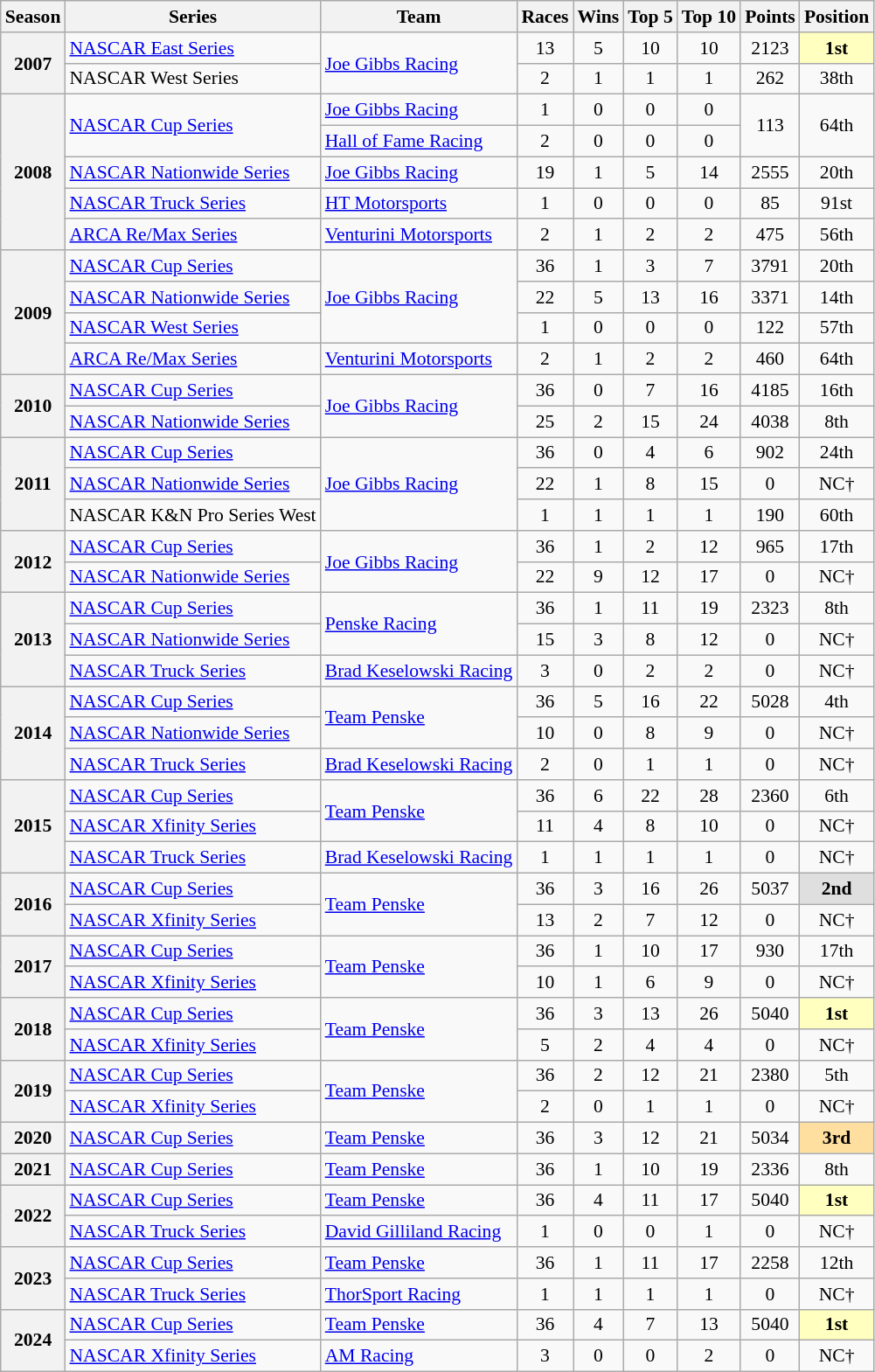<table class="wikitable" style="font-size: 90%; text-align:center">
<tr>
<th>Season</th>
<th>Series</th>
<th>Team</th>
<th>Races</th>
<th>Wins</th>
<th>Top 5</th>
<th>Top 10</th>
<th>Points</th>
<th>Position</th>
</tr>
<tr>
<th rowspan=2>2007</th>
<td align=left><a href='#'>NASCAR East Series</a></td>
<td rowspan=2 align=left><a href='#'>Joe Gibbs Racing</a></td>
<td>13</td>
<td>5</td>
<td>10</td>
<td>10</td>
<td>2123</td>
<td style="background:#FFFFBF;"><strong>1st</strong></td>
</tr>
<tr>
<td align=left>NASCAR West Series</td>
<td>2</td>
<td>1</td>
<td>1</td>
<td>1</td>
<td>262</td>
<td>38th</td>
</tr>
<tr>
<th rowspan=5>2008</th>
<td rowspan=2 align=left><a href='#'>NASCAR Cup Series</a></td>
<td align=left><a href='#'>Joe Gibbs Racing</a></td>
<td>1</td>
<td>0</td>
<td>0</td>
<td>0</td>
<td rowspan=2>113</td>
<td rowspan=2>64th</td>
</tr>
<tr>
<td align=left><a href='#'>Hall of Fame Racing</a></td>
<td>2</td>
<td>0</td>
<td>0</td>
<td>0</td>
</tr>
<tr>
<td align=left><a href='#'>NASCAR Nationwide Series</a></td>
<td align=left><a href='#'>Joe Gibbs Racing</a></td>
<td>19</td>
<td>1</td>
<td>5</td>
<td>14</td>
<td>2555</td>
<td>20th</td>
</tr>
<tr>
<td align=left><a href='#'>NASCAR Truck Series</a></td>
<td align=left><a href='#'>HT Motorsports</a></td>
<td>1</td>
<td>0</td>
<td>0</td>
<td>0</td>
<td>85</td>
<td>91st</td>
</tr>
<tr>
<td align=left><a href='#'>ARCA Re/Max Series</a></td>
<td align=left><a href='#'>Venturini Motorsports</a></td>
<td>2</td>
<td>1</td>
<td>2</td>
<td>2</td>
<td>475</td>
<td>56th</td>
</tr>
<tr>
<th rowspan=4>2009</th>
<td align=left><a href='#'>NASCAR Cup Series</a></td>
<td rowspan=3 align=left><a href='#'>Joe Gibbs Racing</a></td>
<td>36</td>
<td>1</td>
<td>3</td>
<td>7</td>
<td>3791</td>
<td>20th</td>
</tr>
<tr>
<td align=left><a href='#'>NASCAR Nationwide Series</a></td>
<td>22</td>
<td>5</td>
<td>13</td>
<td>16</td>
<td>3371</td>
<td>14th</td>
</tr>
<tr>
<td align=left><a href='#'>NASCAR West Series</a></td>
<td>1</td>
<td>0</td>
<td>0</td>
<td>0</td>
<td>122</td>
<td>57th</td>
</tr>
<tr>
<td align=left><a href='#'>ARCA Re/Max Series</a></td>
<td align=left><a href='#'>Venturini Motorsports</a></td>
<td>2</td>
<td>1</td>
<td>2</td>
<td>2</td>
<td>460</td>
<td>64th</td>
</tr>
<tr>
<th rowspan=2>2010</th>
<td align=left><a href='#'>NASCAR Cup Series</a></td>
<td rowspan=2 align=left><a href='#'>Joe Gibbs Racing</a></td>
<td>36</td>
<td>0</td>
<td>7</td>
<td>16</td>
<td>4185</td>
<td>16th</td>
</tr>
<tr>
<td align=left><a href='#'>NASCAR Nationwide Series</a></td>
<td>25</td>
<td>2</td>
<td>15</td>
<td>24</td>
<td>4038</td>
<td>8th</td>
</tr>
<tr>
<th rowspan=3>2011</th>
<td align=left><a href='#'>NASCAR Cup Series</a></td>
<td rowspan=3 align=left><a href='#'>Joe Gibbs Racing</a></td>
<td>36</td>
<td>0</td>
<td>4</td>
<td>6</td>
<td>902</td>
<td>24th</td>
</tr>
<tr>
<td align=left><a href='#'>NASCAR Nationwide Series</a></td>
<td>22</td>
<td>1</td>
<td>8</td>
<td>15</td>
<td>0</td>
<td>NC†</td>
</tr>
<tr>
<td align=left>NASCAR K&N Pro Series West</td>
<td>1</td>
<td>1</td>
<td>1</td>
<td>1</td>
<td>190</td>
<td>60th</td>
</tr>
<tr>
<th rowspan=2>2012</th>
<td align=left><a href='#'>NASCAR Cup Series</a></td>
<td rowspan=2 align=left><a href='#'>Joe Gibbs Racing</a></td>
<td>36</td>
<td>1</td>
<td>2</td>
<td>12</td>
<td>965</td>
<td>17th</td>
</tr>
<tr>
<td align=left><a href='#'>NASCAR Nationwide Series</a></td>
<td>22</td>
<td>9</td>
<td>12</td>
<td>17</td>
<td>0</td>
<td>NC†</td>
</tr>
<tr>
<th rowspan=3>2013</th>
<td align=left><a href='#'>NASCAR Cup Series</a></td>
<td rowspan=2 align=left><a href='#'>Penske Racing</a></td>
<td>36</td>
<td>1</td>
<td>11</td>
<td>19</td>
<td>2323</td>
<td>8th</td>
</tr>
<tr>
<td align=left><a href='#'>NASCAR Nationwide Series</a></td>
<td>15</td>
<td>3</td>
<td>8</td>
<td>12</td>
<td>0</td>
<td>NC†</td>
</tr>
<tr>
<td align=left><a href='#'>NASCAR Truck Series</a></td>
<td align=left><a href='#'>Brad Keselowski Racing</a></td>
<td>3</td>
<td>0</td>
<td>2</td>
<td>2</td>
<td>0</td>
<td>NC†</td>
</tr>
<tr>
<th rowspan=3>2014</th>
<td align=left><a href='#'>NASCAR Cup Series</a></td>
<td rowspan=2 align=left><a href='#'>Team Penske</a></td>
<td>36</td>
<td>5</td>
<td>16</td>
<td>22</td>
<td>5028</td>
<td>4th</td>
</tr>
<tr>
<td align=left><a href='#'>NASCAR Nationwide Series</a></td>
<td>10</td>
<td>0</td>
<td>8</td>
<td>9</td>
<td>0</td>
<td>NC†</td>
</tr>
<tr>
<td align=left><a href='#'>NASCAR Truck Series</a></td>
<td align=left><a href='#'>Brad Keselowski Racing</a></td>
<td>2</td>
<td>0</td>
<td>1</td>
<td>1</td>
<td>0</td>
<td>NC†</td>
</tr>
<tr>
<th rowspan=3>2015</th>
<td align=left><a href='#'>NASCAR Cup Series</a></td>
<td rowspan=2 align=left><a href='#'>Team Penske</a></td>
<td>36</td>
<td>6</td>
<td>22</td>
<td>28</td>
<td>2360</td>
<td>6th</td>
</tr>
<tr>
<td align=left><a href='#'>NASCAR Xfinity Series</a></td>
<td>11</td>
<td>4</td>
<td>8</td>
<td>10</td>
<td>0</td>
<td>NC†</td>
</tr>
<tr>
<td align=left><a href='#'>NASCAR Truck Series</a></td>
<td align=left><a href='#'>Brad Keselowski Racing</a></td>
<td>1</td>
<td>1</td>
<td>1</td>
<td>1</td>
<td>0</td>
<td>NC†</td>
</tr>
<tr>
<th rowspan=2>2016</th>
<td align=left><a href='#'>NASCAR Cup Series</a></td>
<td rowspan=2 align=left><a href='#'>Team Penske</a></td>
<td>36</td>
<td>3</td>
<td>16</td>
<td>26</td>
<td>5037</td>
<td style="background:#DFDFDF;"><strong>2nd</strong></td>
</tr>
<tr>
<td align=left><a href='#'>NASCAR Xfinity Series</a></td>
<td>13</td>
<td>2</td>
<td>7</td>
<td>12</td>
<td>0</td>
<td>NC†</td>
</tr>
<tr>
<th rowspan=2>2017</th>
<td align=left><a href='#'>NASCAR Cup Series</a></td>
<td rowspan=2 align=left><a href='#'>Team Penske</a></td>
<td>36</td>
<td>1</td>
<td>10</td>
<td>17</td>
<td>930</td>
<td>17th</td>
</tr>
<tr>
<td align=left><a href='#'>NASCAR Xfinity Series</a></td>
<td>10</td>
<td>1</td>
<td>6</td>
<td>9</td>
<td>0</td>
<td>NC†</td>
</tr>
<tr>
<th rowspan=2>2018</th>
<td align=left><a href='#'>NASCAR Cup Series</a></td>
<td rowspan=2 align=left><a href='#'>Team Penske</a></td>
<td>36</td>
<td>3</td>
<td>13</td>
<td>26</td>
<td>5040</td>
<td style="background:#FFFFBF;"><strong>1st</strong></td>
</tr>
<tr>
<td align=left><a href='#'>NASCAR Xfinity Series</a></td>
<td>5</td>
<td>2</td>
<td>4</td>
<td>4</td>
<td>0</td>
<td>NC†</td>
</tr>
<tr>
<th rowspan=2>2019</th>
<td align=left><a href='#'>NASCAR Cup Series</a></td>
<td rowspan=2 align=left><a href='#'>Team Penske</a></td>
<td>36</td>
<td>2</td>
<td>12</td>
<td>21</td>
<td>2380</td>
<td>5th</td>
</tr>
<tr>
<td align=left><a href='#'>NASCAR Xfinity Series</a></td>
<td>2</td>
<td>0</td>
<td>1</td>
<td>1</td>
<td>0</td>
<td>NC†</td>
</tr>
<tr>
<th>2020</th>
<td align=left><a href='#'>NASCAR Cup Series</a></td>
<td align=left><a href='#'>Team Penske</a></td>
<td>36</td>
<td>3</td>
<td>12</td>
<td>21</td>
<td>5034</td>
<td style="background:#FFDF9F;"><strong>3rd</strong></td>
</tr>
<tr>
<th>2021</th>
<td align=left><a href='#'>NASCAR Cup Series</a></td>
<td align=left><a href='#'>Team Penske</a></td>
<td>36</td>
<td>1</td>
<td>10</td>
<td>19</td>
<td>2336</td>
<td>8th</td>
</tr>
<tr>
<th rowspan=2>2022</th>
<td align=left><a href='#'>NASCAR Cup Series</a></td>
<td align=left><a href='#'>Team Penske</a></td>
<td>36</td>
<td>4</td>
<td>11</td>
<td>17</td>
<td>5040</td>
<td style="background:#FFFFBF;"><strong>1st</strong></td>
</tr>
<tr>
<td align=left><a href='#'>NASCAR Truck Series</a></td>
<td align=left><a href='#'>David Gilliland Racing</a></td>
<td>1</td>
<td>0</td>
<td>0</td>
<td>1</td>
<td>0</td>
<td>NC†</td>
</tr>
<tr>
<th rowspan=2>2023</th>
<td align=left><a href='#'>NASCAR Cup Series</a></td>
<td align=left><a href='#'>Team Penske</a></td>
<td>36</td>
<td>1</td>
<td>11</td>
<td>17</td>
<td>2258</td>
<td>12th</td>
</tr>
<tr>
<td align=left><a href='#'>NASCAR Truck Series</a></td>
<td align=left><a href='#'>ThorSport Racing</a></td>
<td>1</td>
<td>1</td>
<td>1</td>
<td>1</td>
<td>0</td>
<td>NC†</td>
</tr>
<tr>
<th rowspan=2>2024</th>
<td align=left><a href='#'>NASCAR Cup Series</a></td>
<td align=left><a href='#'>Team Penske</a></td>
<td>36</td>
<td>4</td>
<td>7</td>
<td>13</td>
<td>5040</td>
<td style="background:#FFFFBF;"><strong>1st</strong></td>
</tr>
<tr>
<td align=left><a href='#'>NASCAR Xfinity Series</a></td>
<td align=left><a href='#'>AM Racing</a></td>
<td>3</td>
<td>0</td>
<td>0</td>
<td>2</td>
<td>0</td>
<td>NC†</td>
</tr>
</table>
